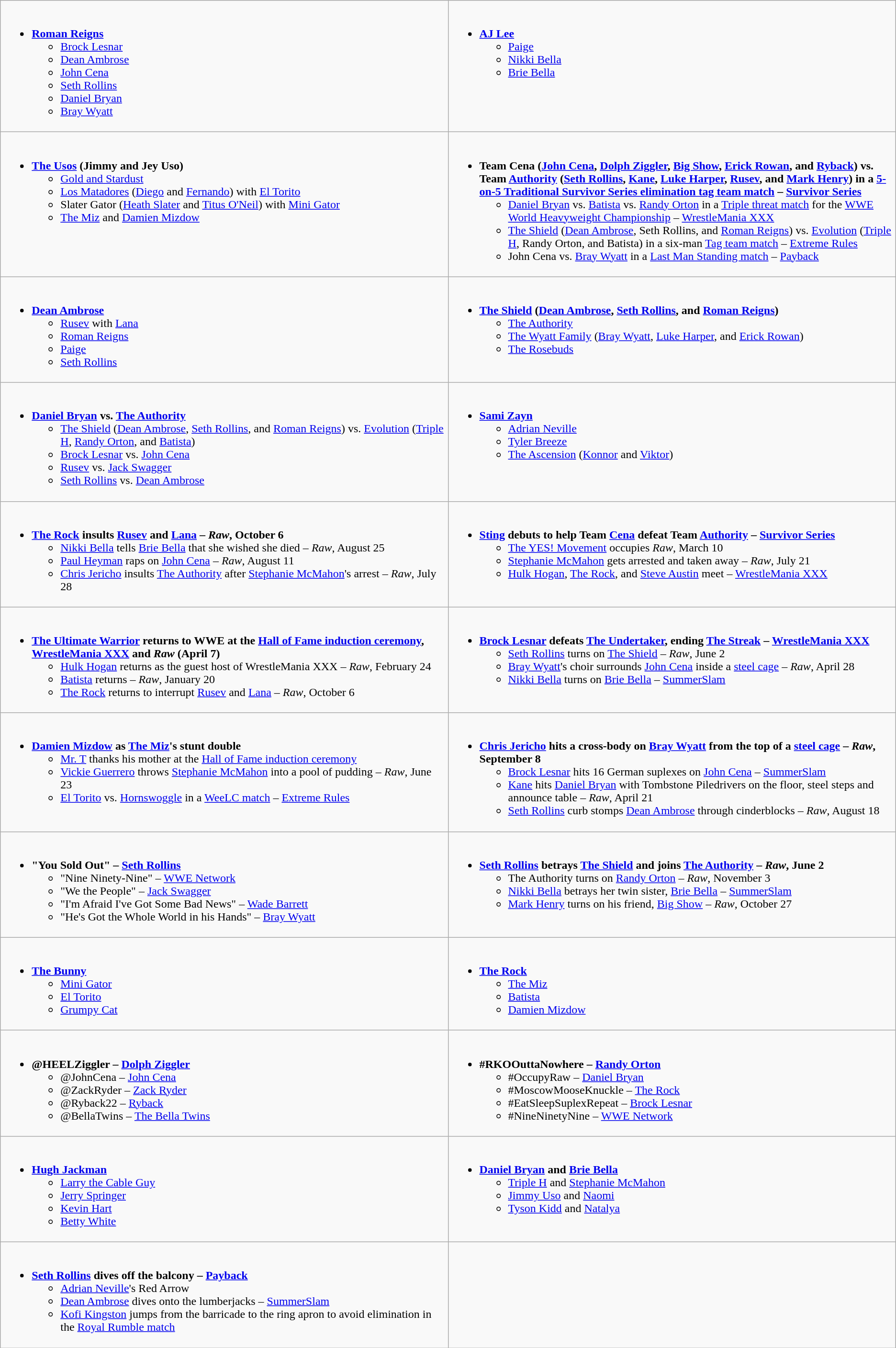<table class="wikitable">
<tr>
<td style="vertical-align:top;" width="50%"><br><ul><li><strong><a href='#'>Roman Reigns</a></strong><ul><li><a href='#'>Brock Lesnar</a></li><li><a href='#'>Dean Ambrose</a></li><li><a href='#'>John Cena</a></li><li><a href='#'>Seth Rollins</a></li><li><a href='#'>Daniel Bryan</a></li><li><a href='#'>Bray Wyatt</a></li></ul></li></ul></td>
<td style="vertical-align:top;" width="50%"><br><ul><li><strong><a href='#'>AJ Lee</a></strong><ul><li><a href='#'>Paige</a></li><li><a href='#'>Nikki Bella</a></li><li><a href='#'>Brie Bella</a></li></ul></li></ul></td>
</tr>
<tr>
<td style="vertical-align:top;" width="50%"><br><ul><li><strong><a href='#'>The Usos</a> (Jimmy and Jey Uso)</strong><ul><li><a href='#'>Gold and Stardust</a></li><li><a href='#'>Los Matadores</a> (<a href='#'>Diego</a> and <a href='#'>Fernando</a>) with <a href='#'>El Torito</a></li><li>Slater Gator (<a href='#'>Heath Slater</a> and <a href='#'>Titus O'Neil</a>) with <a href='#'>Mini Gator</a></li><li><a href='#'>The Miz</a> and <a href='#'>Damien Mizdow</a></li></ul></li></ul></td>
<td style="vertical-align:top;" width="50%"><br><ul><li><strong>Team Cena (<a href='#'>John Cena</a>, <a href='#'>Dolph Ziggler</a>, <a href='#'>Big Show</a>, <a href='#'>Erick Rowan</a>, and <a href='#'>Ryback</a>) vs. Team <a href='#'>Authority</a> (<a href='#'>Seth Rollins</a>, <a href='#'>Kane</a>, <a href='#'>Luke Harper</a>, <a href='#'>Rusev</a>, and <a href='#'>Mark Henry</a>) in a <a href='#'>5-on-5 Traditional Survivor Series elimination tag team match</a> – <a href='#'>Survivor Series</a></strong><ul><li><a href='#'>Daniel Bryan</a> vs. <a href='#'>Batista</a> vs. <a href='#'>Randy Orton</a> in a <a href='#'>Triple threat match</a> for the <a href='#'>WWE World Heavyweight Championship</a> – <a href='#'>WrestleMania XXX</a></li><li><a href='#'>The Shield</a> (<a href='#'>Dean Ambrose</a>, Seth Rollins, and <a href='#'>Roman Reigns</a>) vs. <a href='#'>Evolution</a> (<a href='#'>Triple H</a>, Randy Orton, and Batista) in a six-man <a href='#'>Tag team match</a> – <a href='#'>Extreme Rules</a></li><li>John Cena vs. <a href='#'>Bray Wyatt</a> in a <a href='#'>Last Man Standing match</a> – <a href='#'>Payback</a></li></ul></li></ul></td>
</tr>
<tr>
<td style="vertical-align:top;" width="50%"><br><ul><li><strong><a href='#'>Dean Ambrose</a></strong><ul><li><a href='#'>Rusev</a> with <a href='#'>Lana</a></li><li><a href='#'>Roman Reigns</a></li><li><a href='#'>Paige</a></li><li><a href='#'>Seth Rollins</a></li></ul></li></ul></td>
<td style="vertical-align:top;" width="50%"><br><ul><li><strong><a href='#'>The Shield</a> (<a href='#'>Dean Ambrose</a>, <a href='#'>Seth Rollins</a>, and <a href='#'>Roman Reigns</a>)</strong><ul><li><a href='#'>The Authority</a></li><li><a href='#'>The Wyatt Family</a> (<a href='#'>Bray Wyatt</a>, <a href='#'>Luke Harper</a>, and <a href='#'>Erick Rowan</a>)</li><li><a href='#'>The Rosebuds</a></li></ul></li></ul></td>
</tr>
<tr>
<td style="vertical-align:top;" width="50%"><br><ul><li><strong><a href='#'>Daniel Bryan</a> vs. <a href='#'>The Authority</a></strong><ul><li><a href='#'>The Shield</a> (<a href='#'>Dean Ambrose</a>, <a href='#'>Seth Rollins</a>, and <a href='#'>Roman Reigns</a>) vs. <a href='#'>Evolution</a> (<a href='#'>Triple H</a>, <a href='#'>Randy Orton</a>, and <a href='#'>Batista</a>)</li><li><a href='#'>Brock Lesnar</a> vs. <a href='#'>John Cena</a></li><li><a href='#'>Rusev</a> vs. <a href='#'>Jack Swagger</a></li><li><a href='#'>Seth Rollins</a> vs. <a href='#'>Dean Ambrose</a></li></ul></li></ul></td>
<td style="vertical-align:top;" width="50%"><br><ul><li><strong><a href='#'>Sami Zayn</a></strong><ul><li><a href='#'>Adrian Neville</a></li><li><a href='#'>Tyler Breeze</a></li><li><a href='#'>The Ascension</a> (<a href='#'>Konnor</a> and <a href='#'>Viktor</a>)</li></ul></li></ul></td>
</tr>
<tr>
<td style="vertical-align:top;" width="50%"><br><ul><li><strong><a href='#'>The Rock</a> insults <a href='#'>Rusev</a> and <a href='#'>Lana</a> – <em>Raw</em>, October 6</strong><ul><li><a href='#'>Nikki Bella</a> tells <a href='#'>Brie Bella</a> that she wished she died  – <em>Raw</em>, August 25</li><li><a href='#'>Paul Heyman</a> raps on <a href='#'>John Cena</a> – <em>Raw</em>, August 11</li><li><a href='#'>Chris Jericho</a> insults <a href='#'>The Authority</a> after <a href='#'>Stephanie McMahon</a>'s arrest – <em>Raw</em>, July 28</li></ul></li></ul></td>
<td style="vertical-align:top;" width="50%"><br><ul><li><strong><a href='#'>Sting</a> debuts to help Team <a href='#'>Cena</a> defeat Team <a href='#'>Authority</a> – <a href='#'>Survivor Series</a></strong><ul><li><a href='#'>The YES! Movement</a> occupies <em>Raw</em>, March 10</li><li><a href='#'>Stephanie McMahon</a> gets arrested and taken away – <em>Raw</em>, July 21</li><li><a href='#'>Hulk Hogan</a>, <a href='#'>The Rock</a>, and <a href='#'>Steve Austin</a> meet – <a href='#'>WrestleMania XXX</a></li></ul></li></ul></td>
</tr>
<tr>
<td style="vertical-align:top;" width="50%"><br><ul><li><strong><a href='#'>The Ultimate Warrior</a> returns to WWE at the <a href='#'>Hall of Fame induction ceremony</a>, <a href='#'>WrestleMania XXX</a> and <em>Raw</em> (April 7)</strong><ul><li><a href='#'>Hulk Hogan</a> returns as the guest host of WrestleMania XXX – <em>Raw</em>, February 24</li><li><a href='#'>Batista</a> returns – <em>Raw</em>, January 20</li><li><a href='#'>The Rock</a> returns to interrupt <a href='#'>Rusev</a> and <a href='#'>Lana</a> – <em>Raw</em>, October 6</li></ul></li></ul></td>
<td style="vertical-align:top;" width="50%"><br><ul><li><strong><a href='#'>Brock Lesnar</a> defeats <a href='#'>The Undertaker</a>, ending <a href='#'>The Streak</a> – <a href='#'>WrestleMania XXX</a></strong><ul><li><a href='#'>Seth Rollins</a> turns on <a href='#'>The Shield</a> – <em>Raw</em>, June 2</li><li><a href='#'>Bray Wyatt</a>'s choir surrounds <a href='#'>John Cena</a> inside a <a href='#'>steel cage</a> – <em>Raw</em>, April 28</li><li><a href='#'>Nikki Bella</a> turns on <a href='#'>Brie Bella</a> – <a href='#'>SummerSlam</a></li></ul></li></ul></td>
</tr>
<tr>
<td style="vertical-align:top;" width="50%"><br><ul><li><strong><a href='#'>Damien Mizdow</a> as <a href='#'>The Miz</a>'s stunt double</strong><ul><li><a href='#'>Mr. T</a> thanks his mother at the <a href='#'>Hall of Fame induction ceremony</a></li><li><a href='#'>Vickie Guerrero</a> throws <a href='#'>Stephanie McMahon</a> into a pool of pudding – <em>Raw</em>, June 23</li><li><a href='#'>El Torito</a> vs. <a href='#'>Hornswoggle</a> in a <a href='#'>WeeLC match</a> – <a href='#'>Extreme Rules</a></li></ul></li></ul></td>
<td style="vertical-align:top;" width="50%"><br><ul><li><strong><a href='#'>Chris Jericho</a> hits a cross-body on <a href='#'>Bray Wyatt</a> from the top of a <a href='#'>steel cage</a> – <em>Raw</em>, September 8</strong><ul><li><a href='#'>Brock Lesnar</a> hits 16 German suplexes on <a href='#'>John Cena</a> – <a href='#'>SummerSlam</a></li><li><a href='#'>Kane</a> hits <a href='#'>Daniel Bryan</a> with Tombstone Piledrivers on the floor, steel steps and announce table – <em>Raw</em>, April 21</li><li><a href='#'>Seth Rollins</a> curb stomps <a href='#'>Dean Ambrose</a> through cinderblocks – <em>Raw</em>, August 18</li></ul></li></ul></td>
</tr>
<tr>
<td style="vertical-align:top;" width="50%"><br><ul><li><strong>"You Sold Out" – <a href='#'>Seth Rollins</a></strong><ul><li>"Nine Ninety-Nine" – <a href='#'>WWE Network</a></li><li>"We the People" – <a href='#'>Jack Swagger</a></li><li>"I'm Afraid I've Got Some Bad News" – <a href='#'>Wade Barrett</a></li><li>"He's Got the Whole World in his Hands" – <a href='#'>Bray Wyatt</a></li></ul></li></ul></td>
<td style="vertical-align:top;" width="50%"><br><ul><li><strong><a href='#'>Seth Rollins</a> betrays <a href='#'>The Shield</a> and joins <a href='#'>The Authority</a> – <em>Raw</em>, June 2</strong><ul><li>The Authority turns on <a href='#'>Randy Orton</a> – <em>Raw</em>, November 3</li><li><a href='#'>Nikki Bella</a> betrays her twin sister, <a href='#'>Brie Bella</a> – <a href='#'>SummerSlam</a></li><li><a href='#'>Mark Henry</a> turns on his friend, <a href='#'>Big Show</a> – <em>Raw</em>, October 27</li></ul></li></ul></td>
</tr>
<tr>
<td style="vertical-align:top;" width="50%"><br><ul><li><strong><a href='#'>The Bunny</a></strong><ul><li><a href='#'>Mini Gator</a></li><li><a href='#'>El Torito</a></li><li><a href='#'>Grumpy Cat</a></li></ul></li></ul></td>
<td style="vertical-align:top;" width="50%"><br><ul><li><strong><a href='#'>The Rock</a></strong><ul><li><a href='#'>The Miz</a></li><li><a href='#'>Batista</a></li><li><a href='#'>Damien Mizdow</a></li></ul></li></ul></td>
</tr>
<tr>
<td style="vertical-align:top;" width="50%"><br><ul><li><strong>@HEELZiggler – <a href='#'>Dolph Ziggler</a></strong><ul><li>@JohnCena – <a href='#'>John Cena</a></li><li>@ZackRyder – <a href='#'>Zack Ryder</a></li><li>@Ryback22 – <a href='#'>Ryback</a></li><li>@BellaTwins – <a href='#'>The Bella Twins</a></li></ul></li></ul></td>
<td style="vertical-align:top;" width="50%"><br><ul><li><strong>#RKOOuttaNowhere – <a href='#'>Randy Orton</a></strong><ul><li>#OccupyRaw – <a href='#'>Daniel Bryan</a></li><li>#MoscowMooseKnuckle – <a href='#'>The Rock</a></li><li>#EatSleepSuplexRepeat – <a href='#'>Brock Lesnar</a></li><li>#NineNinetyNine – <a href='#'>WWE Network</a></li></ul></li></ul></td>
</tr>
<tr>
<td style="vertical-align:top;" width="50%"><br><ul><li><strong><a href='#'>Hugh Jackman</a></strong><ul><li><a href='#'>Larry the Cable Guy</a></li><li><a href='#'>Jerry Springer</a></li><li><a href='#'>Kevin Hart</a></li><li><a href='#'>Betty White</a></li></ul></li></ul></td>
<td style="vertical-align:top;" width="50%"><br><ul><li><strong><a href='#'>Daniel Bryan</a> and <a href='#'>Brie Bella</a></strong><ul><li><a href='#'>Triple H</a> and <a href='#'>Stephanie McMahon</a></li><li><a href='#'>Jimmy Uso</a> and <a href='#'>Naomi</a></li><li><a href='#'>Tyson Kidd</a> and <a href='#'>Natalya</a></li></ul></li></ul></td>
</tr>
<tr>
<td style="vertical-align:top;" width="50%"><br><ul><li><strong><a href='#'>Seth Rollins</a> dives off the balcony – <a href='#'>Payback</a></strong><ul><li><a href='#'>Adrian Neville</a>'s Red Arrow</li><li><a href='#'>Dean Ambrose</a> dives onto the lumberjacks – <a href='#'>SummerSlam</a></li><li><a href='#'>Kofi Kingston</a> jumps from the barricade to the ring apron to avoid elimination in the <a href='#'>Royal Rumble match</a></li></ul></li></ul></td>
</tr>
</table>
